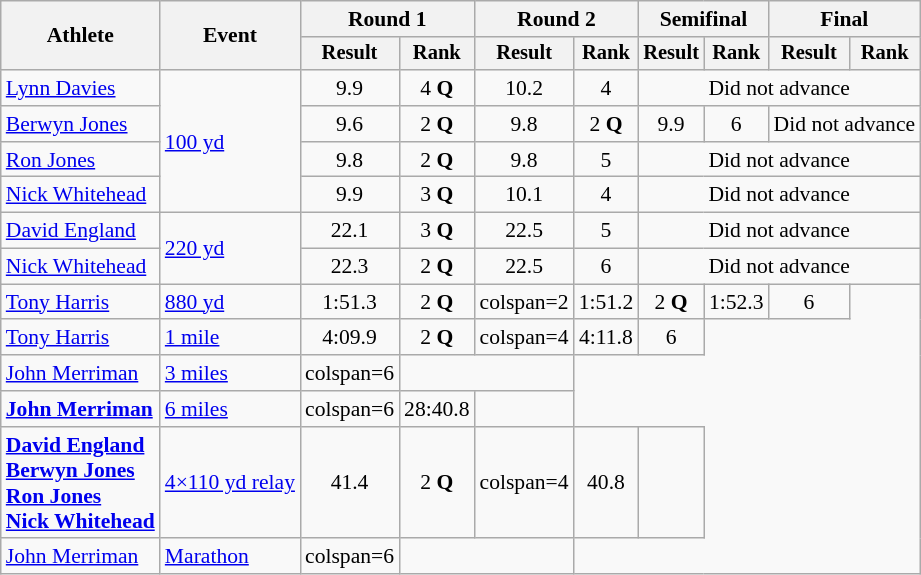<table class=wikitable style=font-size:90%>
<tr>
<th rowspan=2>Athlete</th>
<th rowspan=2>Event</th>
<th colspan=2>Round 1</th>
<th colspan=2>Round 2</th>
<th colspan=2>Semifinal</th>
<th colspan=2>Final</th>
</tr>
<tr style=font-size:95%>
<th>Result</th>
<th>Rank</th>
<th>Result</th>
<th>Rank</th>
<th>Result</th>
<th>Rank</th>
<th>Result</th>
<th>Rank</th>
</tr>
<tr align=center>
<td align=left><a href='#'>Lynn Davies</a></td>
<td align=left rowspan=4><a href='#'>100 yd</a></td>
<td>9.9</td>
<td>4 <strong>Q</strong></td>
<td>10.2</td>
<td>4</td>
<td colspan=4>Did not advance</td>
</tr>
<tr align=center>
<td align=left><a href='#'>Berwyn Jones</a></td>
<td>9.6</td>
<td>2 <strong>Q</strong></td>
<td>9.8</td>
<td>2 <strong>Q</strong></td>
<td>9.9</td>
<td>6</td>
<td colspan=2>Did not advance</td>
</tr>
<tr align=center>
<td align=left><a href='#'>Ron Jones</a></td>
<td>9.8</td>
<td>2 <strong>Q</strong></td>
<td>9.8</td>
<td>5</td>
<td colspan=4>Did not advance</td>
</tr>
<tr align=center>
<td align=left><a href='#'>Nick Whitehead</a></td>
<td>9.9</td>
<td>3 <strong>Q</strong></td>
<td>10.1</td>
<td>4</td>
<td colspan=4>Did not advance</td>
</tr>
<tr align=center>
<td align=left><a href='#'>David England</a></td>
<td align=left rowspan=2><a href='#'>220 yd</a></td>
<td>22.1</td>
<td>3 <strong>Q</strong></td>
<td>22.5</td>
<td>5</td>
<td colspan=4>Did not advance</td>
</tr>
<tr align=center>
<td align=left><a href='#'>Nick Whitehead</a></td>
<td>22.3</td>
<td>2 <strong>Q</strong></td>
<td>22.5</td>
<td>6</td>
<td colspan=4>Did not advance</td>
</tr>
<tr align=center>
<td align=left><a href='#'>Tony Harris</a></td>
<td align=left><a href='#'>880 yd</a></td>
<td>1:51.3</td>
<td>2 <strong>Q</strong></td>
<td>colspan=2 </td>
<td>1:51.2</td>
<td>2 <strong>Q</strong></td>
<td>1:52.3</td>
<td>6</td>
</tr>
<tr align=center>
<td align=left><a href='#'>Tony Harris</a></td>
<td align=left><a href='#'>1 mile</a></td>
<td>4:09.9</td>
<td>2 <strong>Q</strong></td>
<td>colspan=4 </td>
<td>4:11.8</td>
<td>6</td>
</tr>
<tr align=center>
<td align=left><a href='#'>John Merriman</a></td>
<td align=left><a href='#'>3 miles</a></td>
<td>colspan=6 </td>
<td colspan=2></td>
</tr>
<tr align=center>
<td align=left><strong><a href='#'>John Merriman</a></strong></td>
<td align=left><a href='#'>6 miles</a></td>
<td>colspan=6 </td>
<td>28:40.8</td>
<td></td>
</tr>
<tr align=center>
<td align=left><strong><a href='#'>David England</a><br><a href='#'>Berwyn Jones</a><br><a href='#'>Ron Jones</a><br><a href='#'>Nick Whitehead</a></strong></td>
<td align=left><a href='#'>4×110 yd relay</a></td>
<td>41.4</td>
<td>2 <strong>Q</strong></td>
<td>colspan=4 </td>
<td>40.8</td>
<td></td>
</tr>
<tr align=center>
<td align=left><a href='#'>John Merriman</a></td>
<td align=left rowspan=4><a href='#'>Marathon</a></td>
<td>colspan=6 </td>
<td colspan=2></td>
</tr>
</table>
